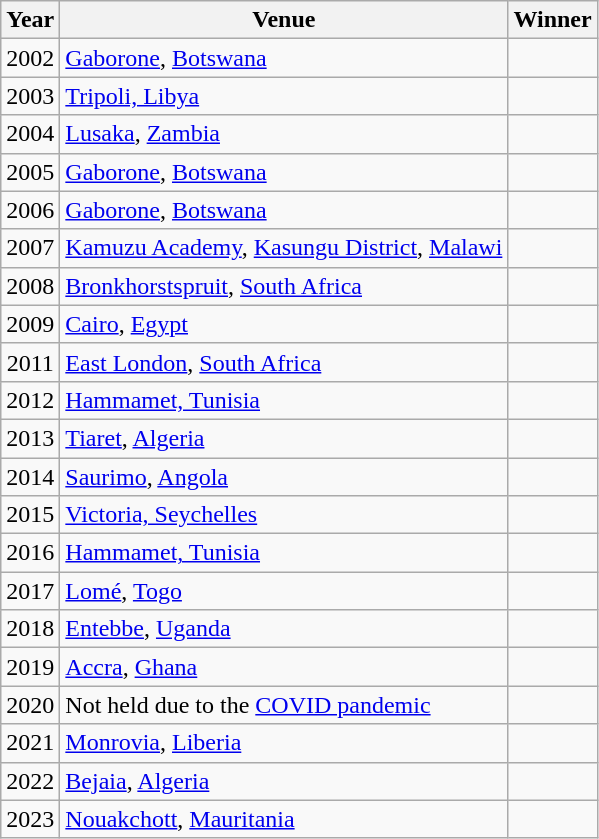<table class="wikitable">
<tr>
<th>Year</th>
<th>Venue</th>
<th>Winner</th>
</tr>
<tr>
<td align=center>2002</td>
<td><a href='#'>Gaborone</a>, <a href='#'>Botswana</a></td>
<td></td>
</tr>
<tr>
<td align=center>2003</td>
<td><a href='#'>Tripoli, Libya</a></td>
<td></td>
</tr>
<tr>
<td align=center>2004</td>
<td><a href='#'>Lusaka</a>, <a href='#'>Zambia</a></td>
<td></td>
</tr>
<tr>
<td align=center>2005</td>
<td><a href='#'>Gaborone</a>, <a href='#'>Botswana</a></td>
<td></td>
</tr>
<tr>
<td align=center>2006</td>
<td><a href='#'>Gaborone</a>, <a href='#'>Botswana</a></td>
<td></td>
</tr>
<tr>
<td align=center>2007</td>
<td><a href='#'>Kamuzu Academy</a>, <a href='#'>Kasungu District</a>, <a href='#'>Malawi</a></td>
<td></td>
</tr>
<tr>
<td align=center>2008</td>
<td><a href='#'>Bronkhorstspruit</a>, <a href='#'>South Africa</a></td>
<td></td>
</tr>
<tr>
<td align=center>2009</td>
<td><a href='#'>Cairo</a>, <a href='#'>Egypt</a></td>
<td></td>
</tr>
<tr>
<td align=center>2011</td>
<td><a href='#'>East London</a>, <a href='#'>South Africa</a></td>
<td></td>
</tr>
<tr>
<td align=center>2012</td>
<td><a href='#'>Hammamet, Tunisia</a></td>
<td></td>
</tr>
<tr>
<td align=center>2013</td>
<td><a href='#'>Tiaret</a>, <a href='#'>Algeria</a></td>
<td></td>
</tr>
<tr>
<td align=center>2014</td>
<td><a href='#'>Saurimo</a>, <a href='#'>Angola</a></td>
<td></td>
</tr>
<tr>
<td align=center>2015</td>
<td><a href='#'>Victoria, Seychelles</a></td>
<td></td>
</tr>
<tr>
<td align=center>2016</td>
<td><a href='#'>Hammamet, Tunisia</a></td>
<td></td>
</tr>
<tr>
<td align=center>2017</td>
<td><a href='#'>Lomé</a>, <a href='#'>Togo</a></td>
<td></td>
</tr>
<tr>
<td align=center>2018</td>
<td><a href='#'>Entebbe</a>, <a href='#'>Uganda</a></td>
<td></td>
</tr>
<tr>
<td align=center>2019</td>
<td><a href='#'>Accra</a>, <a href='#'>Ghana</a></td>
<td></td>
</tr>
<tr>
<td align=center>2020</td>
<td>Not held due to the <a href='#'>COVID pandemic</a></td>
<td></td>
</tr>
<tr>
<td align=center>2021</td>
<td><a href='#'>Monrovia</a>, <a href='#'>Liberia</a></td>
<td></td>
</tr>
<tr>
<td align=center>2022</td>
<td><a href='#'>Bejaia</a>, <a href='#'>Algeria</a></td>
<td></td>
</tr>
<tr>
<td align=center>2023</td>
<td><a href='#'>Nouakchott</a>, <a href='#'>Mauritania</a></td>
<td> </td>
</tr>
</table>
